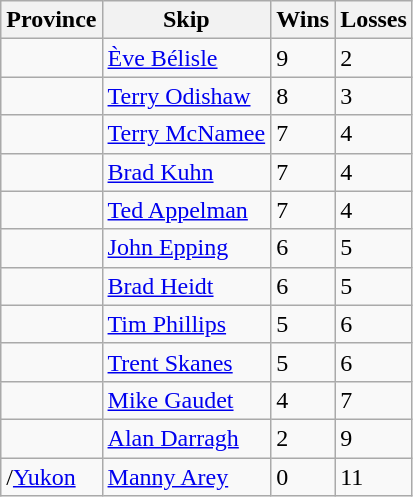<table class="wikitable" border="1">
<tr>
<th>Province</th>
<th>Skip</th>
<th>Wins</th>
<th>Losses</th>
</tr>
<tr>
<td></td>
<td><a href='#'>Ève Bélisle</a></td>
<td>9</td>
<td>2</td>
</tr>
<tr>
<td></td>
<td><a href='#'>Terry Odishaw</a></td>
<td>8</td>
<td>3</td>
</tr>
<tr>
<td></td>
<td><a href='#'>Terry McNamee</a></td>
<td>7</td>
<td>4</td>
</tr>
<tr>
<td></td>
<td><a href='#'>Brad Kuhn</a></td>
<td>7</td>
<td>4</td>
</tr>
<tr>
<td></td>
<td><a href='#'>Ted Appelman</a></td>
<td>7</td>
<td>4</td>
</tr>
<tr>
<td></td>
<td><a href='#'>John Epping</a></td>
<td>6</td>
<td>5</td>
</tr>
<tr>
<td></td>
<td><a href='#'>Brad Heidt</a></td>
<td>6</td>
<td>5</td>
</tr>
<tr>
<td></td>
<td><a href='#'>Tim Phillips</a></td>
<td>5</td>
<td>6</td>
</tr>
<tr>
<td></td>
<td><a href='#'>Trent Skanes</a></td>
<td>5</td>
<td>6</td>
</tr>
<tr>
<td></td>
<td><a href='#'>Mike Gaudet</a></td>
<td>4</td>
<td>7</td>
</tr>
<tr>
<td></td>
<td><a href='#'>Alan Darragh</a></td>
<td>2</td>
<td>9</td>
</tr>
<tr>
<td>/<a href='#'>Yukon</a></td>
<td><a href='#'>Manny Arey</a></td>
<td>0</td>
<td>11</td>
</tr>
</table>
